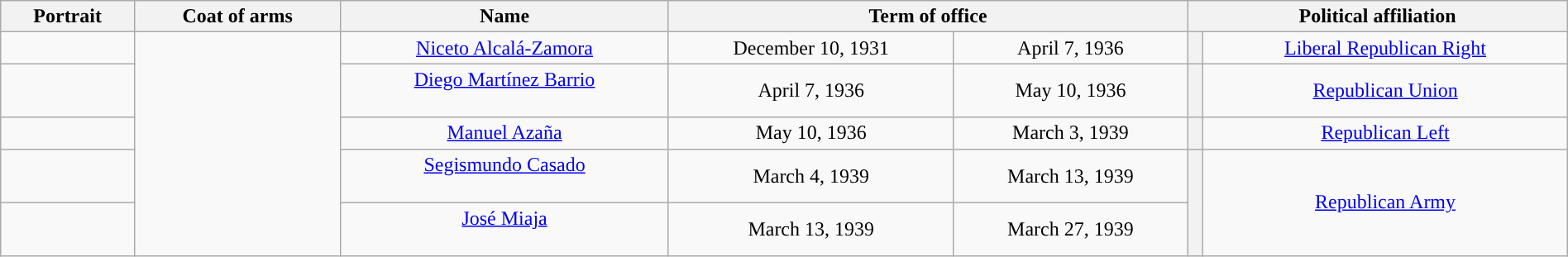<table style="text-align:center; width:100%" class="wikitable">
<tr>
<th>Portrait</th>
<th>Coat of arms</th>
<th>Name<br></th>
<th colspan=2>Term of office</th>
<th colspan=2>Political affiliation</th>
</tr>
<tr>
<td></td>
<td rowspan="5"></td>
<td><a href='#'>Niceto Alcalá-Zamora</a><br></td>
<td>December 10, 1931</td>
<td>April 7, 1936</td>
<th style="background:"></th>
<td><a href='#'>Liberal Republican Right</a></td>
</tr>
<tr>
<td></td>
<td><a href='#'>Diego Martínez Barrio</a><br><br></td>
<td>April 7, 1936</td>
<td>May 10, 1936</td>
<th style="background:"></th>
<td><a href='#'>Republican Union</a><br></td>
</tr>
<tr>
<td></td>
<td><a href='#'>Manuel Azaña</a><br></td>
<td>May 10, 1936</td>
<td>March 3, 1939</td>
<th style="background:"></th>
<td><a href='#'>Republican Left</a><br></td>
</tr>
<tr>
<td></td>
<td><a href='#'>Segismundo Casado</a><br><br></td>
<td>March 4, 1939</td>
<td>March 13, 1939</td>
<th rowspan="2" style="background:"></th>
<td rowspan="2"><a href='#'>Republican Army</a><br></td>
</tr>
<tr>
<td></td>
<td><a href='#'>José Miaja</a><br><br></td>
<td>March 13, 1939</td>
<td>March 27, 1939</td>
</tr>
</table>
